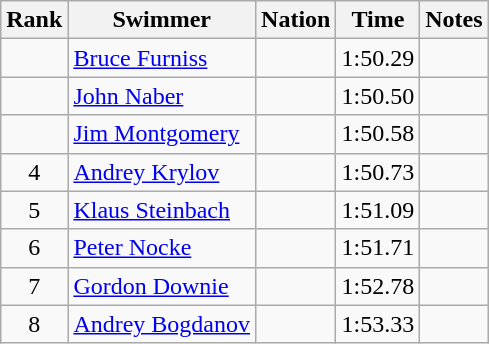<table class="wikitable sortable" style="text-align:center">
<tr>
<th>Rank</th>
<th>Swimmer</th>
<th>Nation</th>
<th>Time</th>
<th>Notes</th>
</tr>
<tr>
<td></td>
<td align=left><a href='#'>Bruce Furniss</a></td>
<td align=left></td>
<td>1:50.29</td>
<td></td>
</tr>
<tr>
<td></td>
<td align=left><a href='#'>John Naber</a></td>
<td align=left></td>
<td>1:50.50</td>
<td></td>
</tr>
<tr>
<td></td>
<td align=left><a href='#'>Jim Montgomery</a></td>
<td align=left></td>
<td>1:50.58</td>
<td></td>
</tr>
<tr>
<td>4</td>
<td align=left><a href='#'>Andrey Krylov</a></td>
<td align=left></td>
<td>1:50.73</td>
<td></td>
</tr>
<tr>
<td>5</td>
<td align=left><a href='#'>Klaus Steinbach</a></td>
<td align=left></td>
<td>1:51.09</td>
<td></td>
</tr>
<tr>
<td>6</td>
<td align=left><a href='#'>Peter Nocke</a></td>
<td align=left></td>
<td>1:51.71</td>
<td></td>
</tr>
<tr>
<td>7</td>
<td align=left><a href='#'>Gordon Downie</a></td>
<td align=left></td>
<td>1:52.78</td>
<td></td>
</tr>
<tr>
<td>8</td>
<td align=left><a href='#'>Andrey Bogdanov</a></td>
<td align=left></td>
<td>1:53.33</td>
<td></td>
</tr>
</table>
